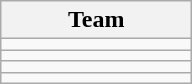<table class="wikitable" style="display:inline-table;">
<tr>
<th width=120>Team</th>
</tr>
<tr>
<td align=center></td>
</tr>
<tr>
<td align=center></td>
</tr>
<tr>
<td align=center></td>
</tr>
<tr>
<td align=center></td>
</tr>
</table>
